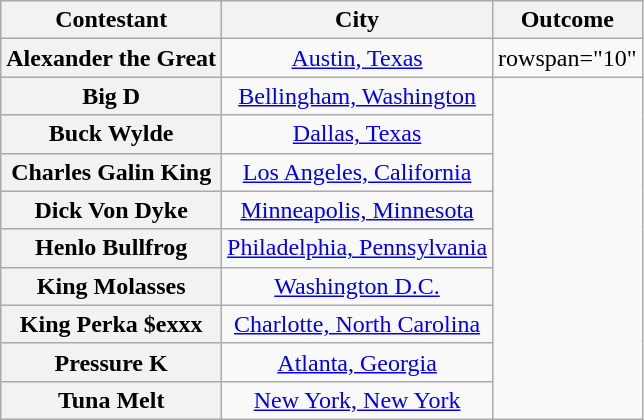<table class="wikitable sortable" style="text-align:center">
<tr>
<th scope="col">Contestant</th>
<th scope="col">City</th>
<th scope="col">Outcome</th>
</tr>
<tr>
<th scope="row" nowrap>Alexander the Great</th>
<td><a href='#'>Austin, Texas</a></td>
<td>rowspan="10" </td>
</tr>
<tr>
<th scope="row">Big D</th>
<td nowrap><a href='#'>Bellingham, Washington</a></td>
</tr>
<tr>
<th scope="row">Buck Wylde</th>
<td><a href='#'>Dallas, Texas</a></td>
</tr>
<tr>
<th scope="row" nowrap>Charles Galin King</th>
<td nowrap><a href='#'>Los Angeles, California</a></td>
</tr>
<tr>
<th scope="row">Dick Von Dyke</th>
<td nowrap><a href='#'>Minneapolis, Minnesota</a></td>
</tr>
<tr>
<th scope="row">Henlo Bullfrog</th>
<td nowrap><a href='#'>Philadelphia, Pennsylvania</a></td>
</tr>
<tr>
<th scope="row">King Molasses</th>
<td nowrap><a href='#'>Washington D.C.</a></td>
</tr>
<tr>
<th scope="row" nowrap>King Perka $exxx</th>
<td nowrap><a href='#'>Charlotte, North Carolina</a></td>
</tr>
<tr>
<th scope="row">Pressure K</th>
<td nowrap><a href='#'>Atlanta, Georgia</a></td>
</tr>
<tr>
<th scope="row">Tuna Melt</th>
<td><a href='#'>New York, New York</a></td>
</tr>
</table>
